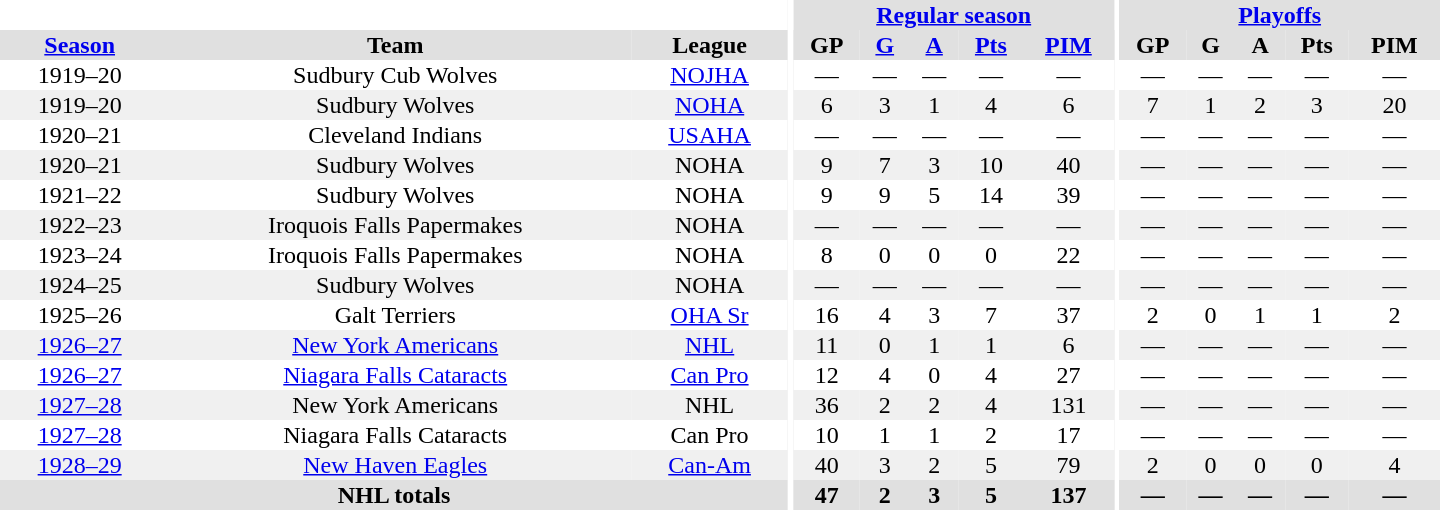<table border="0" cellpadding="1" cellspacing="0" style="text-align:center; width:60em">
<tr bgcolor="#e0e0e0">
<th colspan="3" bgcolor="#ffffff"></th>
<th rowspan="100" bgcolor="#ffffff"></th>
<th colspan="5"><a href='#'>Regular season</a></th>
<th rowspan="100" bgcolor="#ffffff"></th>
<th colspan="5"><a href='#'>Playoffs</a></th>
</tr>
<tr bgcolor="#e0e0e0">
<th><a href='#'>Season</a></th>
<th>Team</th>
<th>League</th>
<th>GP</th>
<th><a href='#'>G</a></th>
<th><a href='#'>A</a></th>
<th><a href='#'>Pts</a></th>
<th><a href='#'>PIM</a></th>
<th>GP</th>
<th>G</th>
<th>A</th>
<th>Pts</th>
<th>PIM</th>
</tr>
<tr>
<td>1919–20</td>
<td>Sudbury Cub Wolves</td>
<td><a href='#'>NOJHA</a></td>
<td>—</td>
<td>—</td>
<td>—</td>
<td>—</td>
<td>—</td>
<td>—</td>
<td>—</td>
<td>—</td>
<td>—</td>
<td>—</td>
</tr>
<tr bgcolor="#f0f0f0">
<td>1919–20</td>
<td>Sudbury Wolves</td>
<td><a href='#'>NOHA</a></td>
<td>6</td>
<td>3</td>
<td>1</td>
<td>4</td>
<td>6</td>
<td>7</td>
<td>1</td>
<td>2</td>
<td>3</td>
<td>20</td>
</tr>
<tr>
<td>1920–21</td>
<td>Cleveland Indians</td>
<td><a href='#'>USAHA</a></td>
<td>—</td>
<td>—</td>
<td>—</td>
<td>—</td>
<td>—</td>
<td>—</td>
<td>—</td>
<td>—</td>
<td>—</td>
<td>—</td>
</tr>
<tr bgcolor="#f0f0f0">
<td>1920–21</td>
<td>Sudbury Wolves</td>
<td>NOHA</td>
<td>9</td>
<td>7</td>
<td>3</td>
<td>10</td>
<td>40</td>
<td>—</td>
<td>—</td>
<td>—</td>
<td>—</td>
<td>—</td>
</tr>
<tr>
<td>1921–22</td>
<td>Sudbury Wolves</td>
<td>NOHA</td>
<td>9</td>
<td>9</td>
<td>5</td>
<td>14</td>
<td>39</td>
<td>—</td>
<td>—</td>
<td>—</td>
<td>—</td>
<td>—</td>
</tr>
<tr bgcolor="#f0f0f0">
<td>1922–23</td>
<td>Iroquois Falls Papermakes</td>
<td>NOHA</td>
<td>—</td>
<td>—</td>
<td>—</td>
<td>—</td>
<td>—</td>
<td>—</td>
<td>—</td>
<td>—</td>
<td>—</td>
<td>—</td>
</tr>
<tr>
<td>1923–24</td>
<td>Iroquois Falls Papermakes</td>
<td>NOHA</td>
<td>8</td>
<td>0</td>
<td>0</td>
<td>0</td>
<td>22</td>
<td>—</td>
<td>—</td>
<td>—</td>
<td>—</td>
<td>—</td>
</tr>
<tr bgcolor="#f0f0f0">
<td>1924–25</td>
<td>Sudbury Wolves</td>
<td>NOHA</td>
<td>—</td>
<td>—</td>
<td>—</td>
<td>—</td>
<td>—</td>
<td>—</td>
<td>—</td>
<td>—</td>
<td>—</td>
<td>—</td>
</tr>
<tr>
<td>1925–26</td>
<td>Galt Terriers</td>
<td><a href='#'>OHA Sr</a></td>
<td>16</td>
<td>4</td>
<td>3</td>
<td>7</td>
<td>37</td>
<td>2</td>
<td>0</td>
<td>1</td>
<td>1</td>
<td>2</td>
</tr>
<tr bgcolor="#f0f0f0">
<td><a href='#'>1926–27</a></td>
<td><a href='#'>New York Americans</a></td>
<td><a href='#'>NHL</a></td>
<td>11</td>
<td>0</td>
<td>1</td>
<td>1</td>
<td>6</td>
<td>—</td>
<td>—</td>
<td>—</td>
<td>—</td>
<td>—</td>
</tr>
<tr>
<td><a href='#'>1926–27</a></td>
<td><a href='#'>Niagara Falls Cataracts</a></td>
<td><a href='#'>Can Pro</a></td>
<td>12</td>
<td>4</td>
<td>0</td>
<td>4</td>
<td>27</td>
<td>—</td>
<td>—</td>
<td>—</td>
<td>—</td>
<td>—</td>
</tr>
<tr bgcolor="#f0f0f0">
<td><a href='#'>1927–28</a></td>
<td>New York Americans</td>
<td>NHL</td>
<td>36</td>
<td>2</td>
<td>2</td>
<td>4</td>
<td>131</td>
<td>—</td>
<td>—</td>
<td>—</td>
<td>—</td>
<td>—</td>
</tr>
<tr>
<td><a href='#'>1927–28</a></td>
<td>Niagara Falls Cataracts</td>
<td>Can Pro</td>
<td>10</td>
<td>1</td>
<td>1</td>
<td>2</td>
<td>17</td>
<td>—</td>
<td>—</td>
<td>—</td>
<td>—</td>
<td>—</td>
</tr>
<tr bgcolor="#f0f0f0">
<td><a href='#'>1928–29</a></td>
<td><a href='#'>New Haven Eagles</a></td>
<td><a href='#'>Can-Am</a></td>
<td>40</td>
<td>3</td>
<td>2</td>
<td>5</td>
<td>79</td>
<td>2</td>
<td>0</td>
<td>0</td>
<td>0</td>
<td>4</td>
</tr>
<tr bgcolor="#e0e0e0">
<th colspan="3">NHL totals</th>
<th>47</th>
<th>2</th>
<th>3</th>
<th>5</th>
<th>137</th>
<th>—</th>
<th>—</th>
<th>—</th>
<th>—</th>
<th>—</th>
</tr>
</table>
